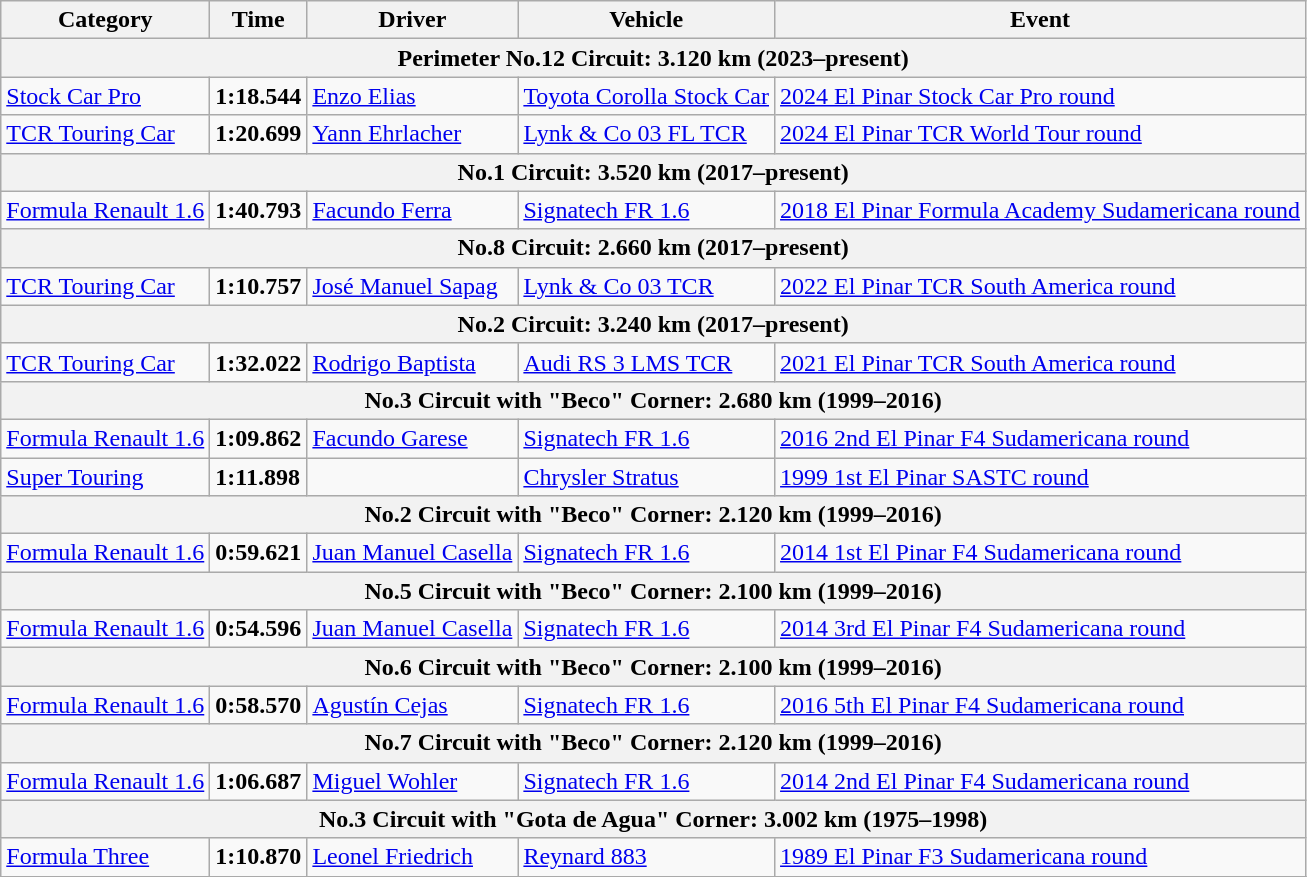<table class="wikitable">
<tr>
<th>Category</th>
<th>Time</th>
<th>Driver</th>
<th>Vehicle</th>
<th>Event</th>
</tr>
<tr>
<th colspan=5>Perimeter No.12 Circuit: 3.120 km (2023–present)</th>
</tr>
<tr>
<td><a href='#'>Stock Car Pro</a></td>
<td><strong>1:18.544</strong></td>
<td><a href='#'>Enzo Elias</a></td>
<td><a href='#'>Toyota Corolla Stock Car</a></td>
<td><a href='#'>2024 El Pinar Stock Car Pro round</a></td>
</tr>
<tr>
<td><a href='#'>TCR Touring Car</a></td>
<td><strong>1:20.699</strong></td>
<td><a href='#'>Yann Ehrlacher</a></td>
<td><a href='#'>Lynk & Co 03 FL TCR</a></td>
<td><a href='#'>2024 El Pinar TCR World Tour round</a></td>
</tr>
<tr>
<th colspan=5>No.1 Circuit: 3.520 km (2017–present)</th>
</tr>
<tr>
<td><a href='#'>Formula Renault 1.6</a></td>
<td><strong>1:40.793</strong></td>
<td><a href='#'>Facundo Ferra</a></td>
<td><a href='#'>Signatech FR 1.6</a></td>
<td><a href='#'>2018 El Pinar Formula Academy Sudamericana round</a></td>
</tr>
<tr>
<th colspan=5>No.8 Circuit: 2.660 km (2017–present)</th>
</tr>
<tr>
<td><a href='#'>TCR Touring Car</a></td>
<td><strong>1:10.757</strong></td>
<td><a href='#'>José Manuel Sapag</a></td>
<td><a href='#'>Lynk & Co 03 TCR</a></td>
<td><a href='#'>2022 El Pinar TCR South America round</a></td>
</tr>
<tr>
<th colspan=5>No.2 Circuit: 3.240 km (2017–present)</th>
</tr>
<tr>
<td><a href='#'>TCR Touring Car</a></td>
<td><strong>1:32.022</strong></td>
<td><a href='#'>Rodrigo Baptista</a></td>
<td><a href='#'>Audi RS 3 LMS TCR</a></td>
<td><a href='#'>2021 El Pinar TCR South America round</a></td>
</tr>
<tr>
<th colspan=5>No.3 Circuit with "Beco" Corner: 2.680 km (1999–2016)</th>
</tr>
<tr>
<td><a href='#'>Formula Renault 1.6</a></td>
<td><strong>1:09.862</strong></td>
<td><a href='#'>Facundo Garese</a></td>
<td><a href='#'>Signatech FR 1.6</a></td>
<td><a href='#'>2016 2nd El Pinar F4 Sudamericana round</a></td>
</tr>
<tr>
<td><a href='#'>Super Touring</a></td>
<td><strong>1:11.898</strong></td>
<td></td>
<td><a href='#'>Chrysler Stratus</a></td>
<td><a href='#'>1999 1st El Pinar SASTC round</a></td>
</tr>
<tr>
<th colspan=5>No.2 Circuit with "Beco" Corner: 2.120 km (1999–2016)</th>
</tr>
<tr>
<td><a href='#'>Formula Renault 1.6</a></td>
<td><strong>0:59.621</strong></td>
<td><a href='#'>Juan Manuel Casella</a></td>
<td><a href='#'>Signatech FR 1.6</a></td>
<td><a href='#'>2014 1st El Pinar F4 Sudamericana round</a></td>
</tr>
<tr>
<th colspan=5>No.5 Circuit with "Beco" Corner: 2.100 km (1999–2016)</th>
</tr>
<tr>
<td><a href='#'>Formula Renault 1.6</a></td>
<td><strong>0:54.596</strong></td>
<td><a href='#'>Juan Manuel Casella</a></td>
<td><a href='#'>Signatech FR 1.6</a></td>
<td><a href='#'>2014 3rd El Pinar F4 Sudamericana round</a></td>
</tr>
<tr>
<th colspan=5>No.6 Circuit with "Beco" Corner: 2.100 km (1999–2016)</th>
</tr>
<tr>
<td><a href='#'>Formula Renault 1.6</a></td>
<td><strong>0:58.570</strong></td>
<td><a href='#'>Agustín Cejas</a></td>
<td><a href='#'>Signatech FR 1.6</a></td>
<td><a href='#'>2016 5th El Pinar F4 Sudamericana round</a></td>
</tr>
<tr>
<th colspan=5>No.7 Circuit with "Beco" Corner: 2.120 km (1999–2016)</th>
</tr>
<tr>
<td><a href='#'>Formula Renault 1.6</a></td>
<td><strong>1:06.687</strong></td>
<td><a href='#'>Miguel Wohler</a></td>
<td><a href='#'>Signatech FR 1.6</a></td>
<td><a href='#'>2014 2nd El Pinar F4 Sudamericana round</a></td>
</tr>
<tr>
<th colspan=5>No.3 Circuit with "Gota de Agua" Corner: 3.002 km (1975–1998)</th>
</tr>
<tr>
<td><a href='#'>Formula Three</a></td>
<td><strong>1:10.870</strong></td>
<td><a href='#'>Leonel Friedrich</a></td>
<td><a href='#'>Reynard 883</a></td>
<td><a href='#'>1989 El Pinar F3 Sudamericana round</a></td>
</tr>
<tr>
</tr>
</table>
